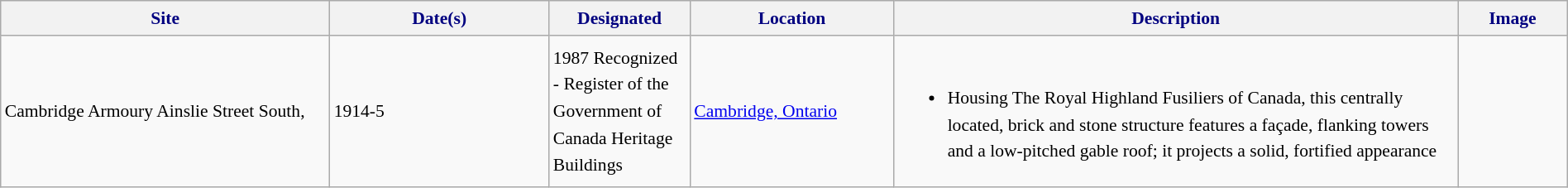<table class="wikitable sortable" style="font-size:90%;width:100%;border:0px;text-align:left;line-height:150%;">
<tr>
<th style="background: #f2f2f2; color: #000080" width="21%">Site</th>
<th style="background: #f2f2f2; color: #000080" width="14%">Date(s)</th>
<th style="background: #f2f2f2; color: #000080" width="9%">Designated</th>
<th style="background: #f2f2f2; color: #000080" width="13%">Location</th>
<th style="background: #f2f2f2; color: #000080" width="36%" class="unsortable">Description</th>
<th style="background: #f2f2f2; color: #000080" width="7%" class="unsortable">Image</th>
</tr>
<tr>
<td>Cambridge Armoury Ainslie Street South,</td>
<td>1914-5</td>
<td>1987 Recognized - Register of the Government of Canada Heritage Buildings</td>
<td><a href='#'>Cambridge, Ontario</a></td>
<td><br><ul><li>Housing The Royal Highland Fusiliers of Canada, this centrally located, brick and stone structure features a façade, flanking towers and a low-pitched gable roof; it projects a solid, fortified appearance</li></ul></td>
<td></td>
</tr>
<tr>
</tr>
</table>
